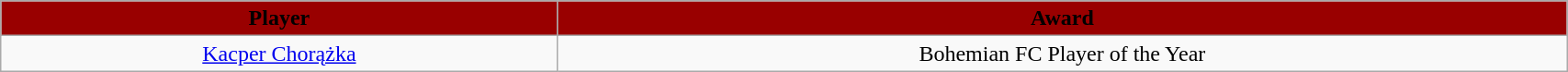<table class="wikitable" style="text-align:center;width:90%;">
<tr>
<th style=background:#990000;color:#000000>Player</th>
<th style=background:#990000;color:#000000>Award</th>
</tr>
<tr>
<td><a href='#'>Kacper Chorążka</a></td>
<td>Bohemian FC Player of the Year</td>
</tr>
</table>
